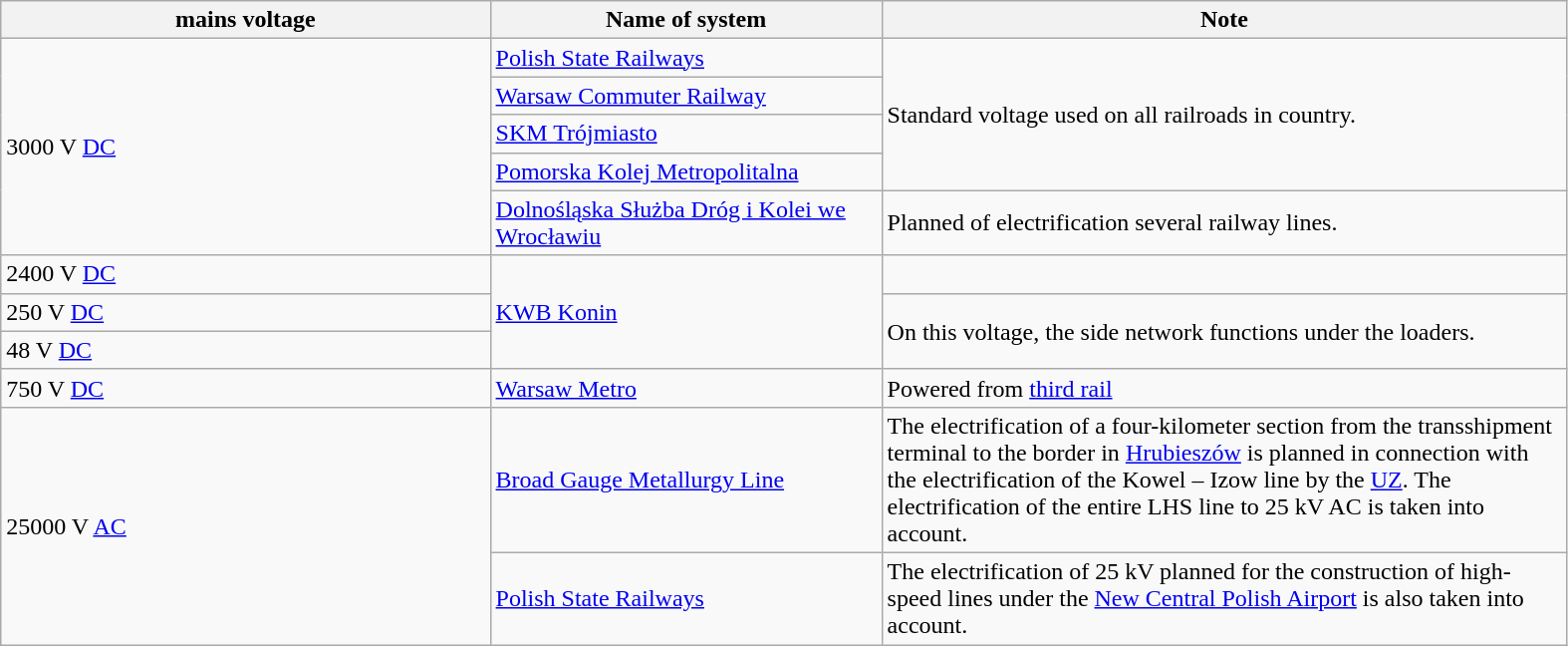<table class="wikitable" style="width:83%">
<tr>
<th style="width:25%">mains voltage</th>
<th style="width:20%">Name of system</th>
<th style="width:35%">Note</th>
</tr>
<tr id="be3">
<td rowspan=5>3000 V <a href='#'>DC</a></td>
<td><a href='#'>Polish State Railways</a></td>
<td rowspan=4>Standard voltage used on all railroads in country.</td>
</tr>
<tr>
<td><a href='#'>Warsaw Commuter Railway</a></td>
</tr>
<tr>
<td><a href='#'>SKM Trójmiasto</a></td>
</tr>
<tr>
<td><a href='#'>Pomorska Kolej Metropolitalna</a></td>
</tr>
<tr>
<td><a href='#'>Dolnośląska Służba Dróg i Kolei we Wrocławiu</a></td>
<td>Planned of electrification several railway lines.</td>
</tr>
<tr>
<td>2400 V <a href='#'>DC</a></td>
<td rowspan=3><a href='#'>KWB Konin</a></td>
<td></td>
</tr>
<tr>
<td>250 V <a href='#'>DC</a></td>
<td rowspan=2>On this voltage, the side network functions under the loaders.</td>
</tr>
<tr>
<td>48 V <a href='#'>DC</a></td>
</tr>
<tr>
<td>750 V <a href='#'>DC</a></td>
<td><a href='#'>Warsaw Metro</a></td>
<td>Powered from <a href='#'>third rail</a></td>
</tr>
<tr>
<td rowspan=2>25000 V <a href='#'>AC</a></td>
<td><a href='#'>Broad Gauge Metallurgy Line</a></td>
<td>The electrification of a four-kilometer section from the transshipment terminal to the border in <a href='#'>Hrubieszów</a> is planned in connection with the electrification of the Kowel – Izow line by the <a href='#'>UZ</a>. The electrification of the entire LHS line to 25 kV AC is taken into account.</td>
</tr>
<tr>
<td><a href='#'>Polish State Railways</a></td>
<td>The electrification of 25 kV planned for the construction of high-speed lines under the <a href='#'>New Central Polish Airport</a> is also taken into account.</td>
</tr>
</table>
